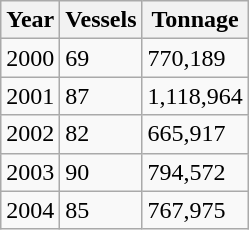<table class="wikitable">
<tr>
<th>Year</th>
<th>Vessels</th>
<th>Tonnage</th>
</tr>
<tr>
<td>2000</td>
<td>69</td>
<td>770,189</td>
</tr>
<tr>
<td>2001</td>
<td>87</td>
<td>1,118,964</td>
</tr>
<tr>
<td>2002</td>
<td>82</td>
<td>665,917</td>
</tr>
<tr>
<td>2003</td>
<td>90</td>
<td>794,572</td>
</tr>
<tr>
<td>2004</td>
<td>85</td>
<td>767,975</td>
</tr>
</table>
